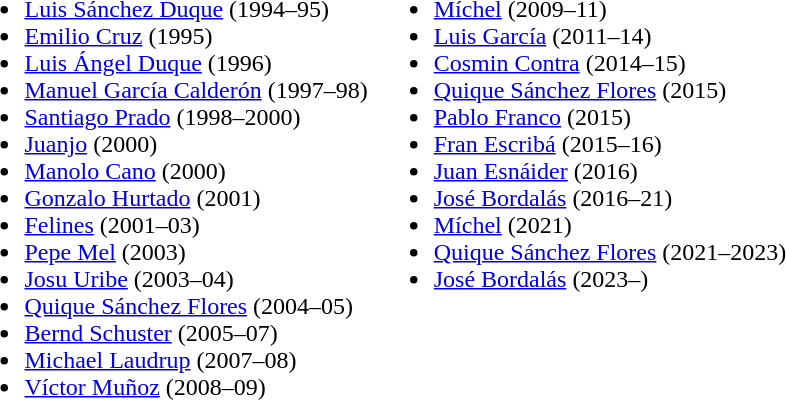<table>
<tr style="vertical-align: top;">
<td><br><ul><li> <a href='#'>Luis Sánchez Duque</a> (1994–95)</li><li> <a href='#'>Emilio Cruz</a> (1995)</li><li> <a href='#'>Luis Ángel Duque</a> (1996)</li><li> <a href='#'>Manuel García Calderón</a> (1997–98)</li><li> <a href='#'>Santiago Prado</a> (1998–2000)</li><li> <a href='#'>Juanjo</a> (2000)</li><li> <a href='#'>Manolo Cano</a> (2000)</li><li> <a href='#'>Gonzalo Hurtado</a> (2001)</li><li> <a href='#'>Felines</a> (2001–03)</li><li> <a href='#'>Pepe Mel</a> (2003)</li><li> <a href='#'>Josu Uribe</a> (2003–04)</li><li> <a href='#'>Quique Sánchez Flores</a> (2004–05)</li><li> <a href='#'>Bernd Schuster</a> (2005–07)</li><li> <a href='#'>Michael Laudrup</a> (2007–08)</li><li> <a href='#'>Víctor Muñoz</a> (2008–09)</li></ul></td>
<td><br><ul><li> <a href='#'>Míchel</a> (2009–11)</li><li> <a href='#'>Luis García</a> (2011–14)</li><li> <a href='#'>Cosmin Contra</a> (2014–15)</li><li> <a href='#'>Quique Sánchez Flores</a> (2015)</li><li> <a href='#'>Pablo Franco</a> (2015)</li><li> <a href='#'>Fran Escribá</a> (2015–16)</li><li> <a href='#'>Juan Esnáider</a> (2016)</li><li> <a href='#'>José Bordalás</a> (2016–21)</li><li> <a href='#'>Míchel</a> (2021)</li><li> <a href='#'>Quique Sánchez Flores</a> (2021–2023)</li><li> <a href='#'>José Bordalás</a> (2023–)</li></ul></td>
</tr>
</table>
